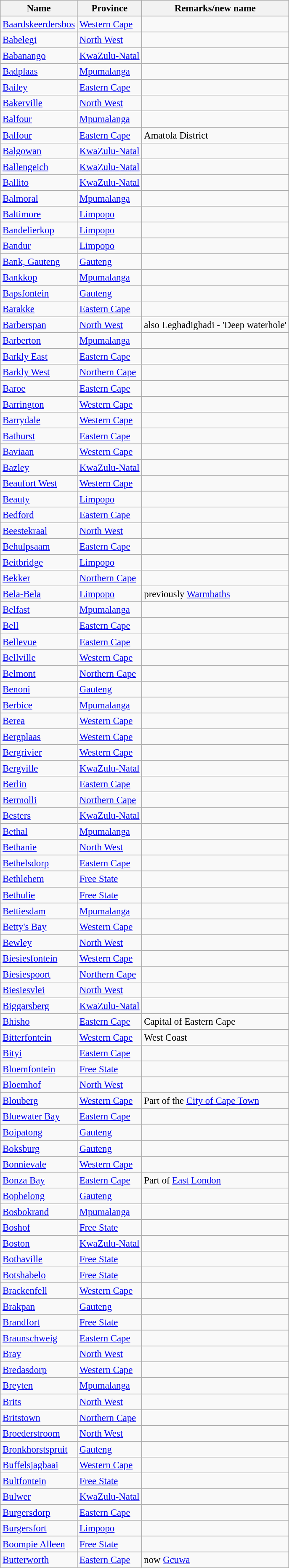<table class="wikitable sortable" style="font-size: 95%;">
<tr>
<th>Name</th>
<th>Province</th>
<th>Remarks/new name</th>
</tr>
<tr>
<td><a href='#'>Baardskeerdersbos</a></td>
<td><a href='#'>Western Cape</a></td>
<td></td>
</tr>
<tr>
<td><a href='#'>Babelegi</a></td>
<td><a href='#'>North West</a></td>
<td></td>
</tr>
<tr>
<td><a href='#'>Babanango</a></td>
<td><a href='#'>KwaZulu-Natal</a></td>
<td></td>
</tr>
<tr>
<td><a href='#'>Badplaas</a></td>
<td><a href='#'>Mpumalanga</a></td>
<td></td>
</tr>
<tr>
<td><a href='#'>Bailey</a></td>
<td><a href='#'>Eastern Cape</a></td>
<td></td>
</tr>
<tr>
<td><a href='#'>Bakerville</a></td>
<td><a href='#'>North West</a></td>
<td></td>
</tr>
<tr>
<td><a href='#'>Balfour</a></td>
<td><a href='#'>Mpumalanga</a></td>
<td></td>
</tr>
<tr>
<td><a href='#'>Balfour</a></td>
<td><a href='#'>Eastern Cape</a></td>
<td>Amatola District</td>
</tr>
<tr>
<td><a href='#'>Balgowan</a></td>
<td><a href='#'>KwaZulu-Natal</a></td>
<td></td>
</tr>
<tr>
<td><a href='#'>Ballengeich</a></td>
<td><a href='#'>KwaZulu-Natal</a></td>
<td></td>
</tr>
<tr>
<td><a href='#'>Ballito</a></td>
<td><a href='#'>KwaZulu-Natal</a></td>
<td></td>
</tr>
<tr>
<td><a href='#'>Balmoral</a></td>
<td><a href='#'>Mpumalanga</a></td>
<td></td>
</tr>
<tr>
<td><a href='#'>Baltimore</a></td>
<td><a href='#'>Limpopo</a></td>
<td></td>
</tr>
<tr>
<td><a href='#'>Bandelierkop</a></td>
<td><a href='#'>Limpopo</a></td>
<td></td>
</tr>
<tr>
<td><a href='#'>Bandur</a></td>
<td><a href='#'>Limpopo</a></td>
<td></td>
</tr>
<tr>
<td><a href='#'>Bank, Gauteng</a></td>
<td><a href='#'>Gauteng</a></td>
<td></td>
</tr>
<tr>
<td><a href='#'>Bankkop</a></td>
<td><a href='#'>Mpumalanga</a></td>
<td></td>
</tr>
<tr>
<td><a href='#'>Bapsfontein</a></td>
<td><a href='#'>Gauteng</a></td>
<td></td>
</tr>
<tr>
<td><a href='#'>Barakke</a></td>
<td><a href='#'>Eastern Cape</a></td>
<td></td>
</tr>
<tr>
<td><a href='#'>Barberspan</a></td>
<td><a href='#'>North West</a></td>
<td>also Leghadighadi - 'Deep waterhole'</td>
</tr>
<tr>
<td><a href='#'>Barberton</a></td>
<td><a href='#'>Mpumalanga</a></td>
<td></td>
</tr>
<tr>
<td><a href='#'>Barkly East</a></td>
<td><a href='#'>Eastern Cape</a></td>
<td></td>
</tr>
<tr>
<td><a href='#'>Barkly West</a></td>
<td><a href='#'>Northern Cape</a></td>
<td></td>
</tr>
<tr>
<td><a href='#'>Baroe</a></td>
<td><a href='#'>Eastern Cape</a></td>
<td></td>
</tr>
<tr>
<td><a href='#'>Barrington</a></td>
<td><a href='#'>Western Cape</a></td>
<td></td>
</tr>
<tr>
<td><a href='#'>Barrydale</a></td>
<td><a href='#'>Western Cape</a></td>
<td></td>
</tr>
<tr>
<td><a href='#'>Bathurst</a></td>
<td><a href='#'>Eastern Cape</a></td>
<td></td>
</tr>
<tr>
<td><a href='#'>Baviaan</a></td>
<td><a href='#'>Western Cape</a></td>
<td></td>
</tr>
<tr>
<td><a href='#'>Bazley</a></td>
<td><a href='#'>KwaZulu-Natal</a></td>
<td></td>
</tr>
<tr>
<td><a href='#'>Beaufort West</a></td>
<td><a href='#'>Western Cape</a></td>
<td></td>
</tr>
<tr>
<td><a href='#'>Beauty</a></td>
<td><a href='#'>Limpopo</a></td>
<td></td>
</tr>
<tr>
<td><a href='#'>Bedford</a></td>
<td><a href='#'>Eastern Cape</a></td>
<td></td>
</tr>
<tr>
<td><a href='#'>Beestekraal</a></td>
<td><a href='#'>North West</a></td>
<td></td>
</tr>
<tr>
<td><a href='#'>Behulpsaam</a></td>
<td><a href='#'>Eastern Cape</a></td>
<td></td>
</tr>
<tr>
<td><a href='#'>Beitbridge</a></td>
<td><a href='#'>Limpopo</a></td>
<td></td>
</tr>
<tr>
<td><a href='#'>Bekker</a></td>
<td><a href='#'>Northern Cape</a></td>
<td></td>
</tr>
<tr>
<td><a href='#'>Bela-Bela</a></td>
<td><a href='#'>Limpopo</a></td>
<td>previously <a href='#'>Warmbaths</a></td>
</tr>
<tr>
<td><a href='#'>Belfast</a></td>
<td><a href='#'>Mpumalanga</a></td>
<td></td>
</tr>
<tr>
<td><a href='#'>Bell</a></td>
<td><a href='#'>Eastern Cape</a></td>
<td></td>
</tr>
<tr>
<td><a href='#'>Bellevue</a></td>
<td><a href='#'>Eastern Cape</a></td>
<td></td>
</tr>
<tr>
<td><a href='#'>Bellville</a></td>
<td><a href='#'>Western Cape</a></td>
<td></td>
</tr>
<tr>
<td><a href='#'>Belmont</a></td>
<td><a href='#'>Northern Cape</a></td>
<td></td>
</tr>
<tr>
<td><a href='#'>Benoni</a></td>
<td><a href='#'>Gauteng</a></td>
<td></td>
</tr>
<tr>
<td><a href='#'>Berbice</a></td>
<td><a href='#'>Mpumalanga</a></td>
<td></td>
</tr>
<tr>
<td><a href='#'>Berea</a></td>
<td><a href='#'>Western Cape</a></td>
<td></td>
</tr>
<tr>
<td><a href='#'>Bergplaas</a></td>
<td><a href='#'>Western Cape</a></td>
<td></td>
</tr>
<tr>
<td><a href='#'>Bergrivier</a></td>
<td><a href='#'>Western Cape</a></td>
<td></td>
</tr>
<tr>
<td><a href='#'>Bergville</a></td>
<td><a href='#'>KwaZulu-Natal</a></td>
<td></td>
</tr>
<tr>
<td><a href='#'>Berlin</a></td>
<td><a href='#'>Eastern Cape</a></td>
<td></td>
</tr>
<tr>
<td><a href='#'>Bermolli</a></td>
<td><a href='#'>Northern Cape</a></td>
<td></td>
</tr>
<tr>
<td><a href='#'>Besters</a></td>
<td><a href='#'>KwaZulu-Natal</a></td>
<td></td>
</tr>
<tr>
<td><a href='#'>Bethal</a></td>
<td><a href='#'>Mpumalanga</a></td>
<td></td>
</tr>
<tr>
<td><a href='#'>Bethanie</a></td>
<td><a href='#'>North West</a></td>
<td></td>
</tr>
<tr>
<td><a href='#'>Bethelsdorp</a></td>
<td><a href='#'>Eastern Cape</a></td>
<td></td>
</tr>
<tr>
<td><a href='#'>Bethlehem</a></td>
<td><a href='#'>Free State</a></td>
<td></td>
</tr>
<tr>
<td><a href='#'>Bethulie</a></td>
<td><a href='#'>Free State</a></td>
<td></td>
</tr>
<tr>
<td><a href='#'>Bettiesdam</a></td>
<td><a href='#'>Mpumalanga</a></td>
<td></td>
</tr>
<tr>
<td><a href='#'>Betty's Bay</a></td>
<td><a href='#'>Western Cape</a></td>
<td></td>
</tr>
<tr>
<td><a href='#'>Bewley</a></td>
<td><a href='#'>North West</a></td>
<td></td>
</tr>
<tr>
<td><a href='#'>Biesiesfontein</a></td>
<td><a href='#'>Western Cape</a></td>
<td></td>
</tr>
<tr>
<td><a href='#'>Biesiespoort</a></td>
<td><a href='#'>Northern Cape</a></td>
<td></td>
</tr>
<tr>
<td><a href='#'>Biesiesvlei</a></td>
<td><a href='#'>North West</a></td>
<td></td>
</tr>
<tr>
<td><a href='#'>Biggarsberg</a></td>
<td><a href='#'>KwaZulu-Natal</a></td>
<td></td>
</tr>
<tr>
<td><a href='#'>Bhisho</a></td>
<td><a href='#'>Eastern Cape</a></td>
<td>Capital of Eastern Cape</td>
</tr>
<tr>
<td><a href='#'>Bitterfontein</a></td>
<td><a href='#'>Western Cape</a></td>
<td>West Coast</td>
</tr>
<tr>
<td><a href='#'>Bityi</a></td>
<td><a href='#'>Eastern Cape</a></td>
<td></td>
</tr>
<tr>
<td><a href='#'>Bloemfontein</a></td>
<td><a href='#'>Free State</a></td>
<td></td>
</tr>
<tr>
<td><a href='#'>Bloemhof</a></td>
<td><a href='#'>North West</a></td>
<td></td>
</tr>
<tr>
<td><a href='#'>Blouberg</a></td>
<td><a href='#'>Western Cape</a></td>
<td>Part of the <a href='#'>City of Cape Town</a></td>
</tr>
<tr>
<td><a href='#'>Bluewater Bay</a></td>
<td><a href='#'>Eastern Cape</a></td>
<td></td>
</tr>
<tr>
<td><a href='#'>Boipatong</a></td>
<td><a href='#'>Gauteng</a></td>
<td></td>
</tr>
<tr>
<td><a href='#'>Boksburg</a></td>
<td><a href='#'>Gauteng</a></td>
<td></td>
</tr>
<tr>
<td><a href='#'>Bonnievale</a></td>
<td><a href='#'>Western Cape</a></td>
<td></td>
</tr>
<tr>
<td><a href='#'>Bonza Bay</a></td>
<td><a href='#'>Eastern Cape</a></td>
<td>Part of <a href='#'>East London</a></td>
</tr>
<tr>
<td><a href='#'>Bophelong</a></td>
<td><a href='#'>Gauteng</a></td>
<td></td>
</tr>
<tr>
<td><a href='#'>Bosbokrand</a></td>
<td><a href='#'>Mpumalanga</a></td>
<td></td>
</tr>
<tr>
<td><a href='#'>Boshof</a></td>
<td><a href='#'>Free State</a></td>
<td></td>
</tr>
<tr>
<td><a href='#'>Boston</a></td>
<td><a href='#'>KwaZulu-Natal</a></td>
<td></td>
</tr>
<tr>
<td><a href='#'>Bothaville</a></td>
<td><a href='#'>Free State</a></td>
<td></td>
</tr>
<tr>
<td><a href='#'>Botshabelo</a></td>
<td><a href='#'>Free State</a></td>
<td></td>
</tr>
<tr>
<td><a href='#'>Brackenfell</a></td>
<td><a href='#'>Western Cape</a></td>
<td></td>
</tr>
<tr>
<td><a href='#'>Brakpan</a></td>
<td><a href='#'>Gauteng</a></td>
<td></td>
</tr>
<tr>
<td><a href='#'>Brandfort</a></td>
<td><a href='#'>Free State</a></td>
<td></td>
</tr>
<tr>
<td><a href='#'>Braunschweig</a></td>
<td><a href='#'>Eastern Cape</a></td>
<td></td>
</tr>
<tr>
<td><a href='#'>Bray</a></td>
<td><a href='#'>North West</a></td>
<td></td>
</tr>
<tr>
<td><a href='#'>Bredasdorp</a></td>
<td><a href='#'>Western Cape</a></td>
<td></td>
</tr>
<tr>
<td><a href='#'>Breyten</a></td>
<td><a href='#'>Mpumalanga</a></td>
<td></td>
</tr>
<tr>
<td><a href='#'>Brits</a></td>
<td><a href='#'>North West</a></td>
<td></td>
</tr>
<tr>
<td><a href='#'>Britstown</a></td>
<td><a href='#'>Northern Cape</a></td>
<td></td>
</tr>
<tr>
<td><a href='#'>Broederstroom</a></td>
<td><a href='#'>North West</a></td>
<td></td>
</tr>
<tr>
<td><a href='#'>Bronkhorstspruit</a></td>
<td><a href='#'>Gauteng</a></td>
<td></td>
</tr>
<tr>
<td><a href='#'>Buffelsjagbaai</a></td>
<td><a href='#'>Western Cape</a></td>
<td></td>
</tr>
<tr>
<td><a href='#'>Bultfontein</a></td>
<td><a href='#'>Free State</a></td>
<td></td>
</tr>
<tr>
<td><a href='#'>Bulwer</a></td>
<td><a href='#'>KwaZulu-Natal</a></td>
<td></td>
</tr>
<tr>
<td><a href='#'>Burgersdorp</a></td>
<td><a href='#'>Eastern Cape</a></td>
<td></td>
</tr>
<tr>
<td><a href='#'>Burgersfort</a></td>
<td><a href='#'>Limpopo</a></td>
<td></td>
</tr>
<tr>
<td><a href='#'>Boompie Alleen</a></td>
<td><a href='#'>Free State</a></td>
<td></td>
</tr>
<tr>
<td><a href='#'>Butterworth</a></td>
<td><a href='#'>Eastern Cape</a></td>
<td>now <a href='#'>Gcuwa</a></td>
</tr>
</table>
